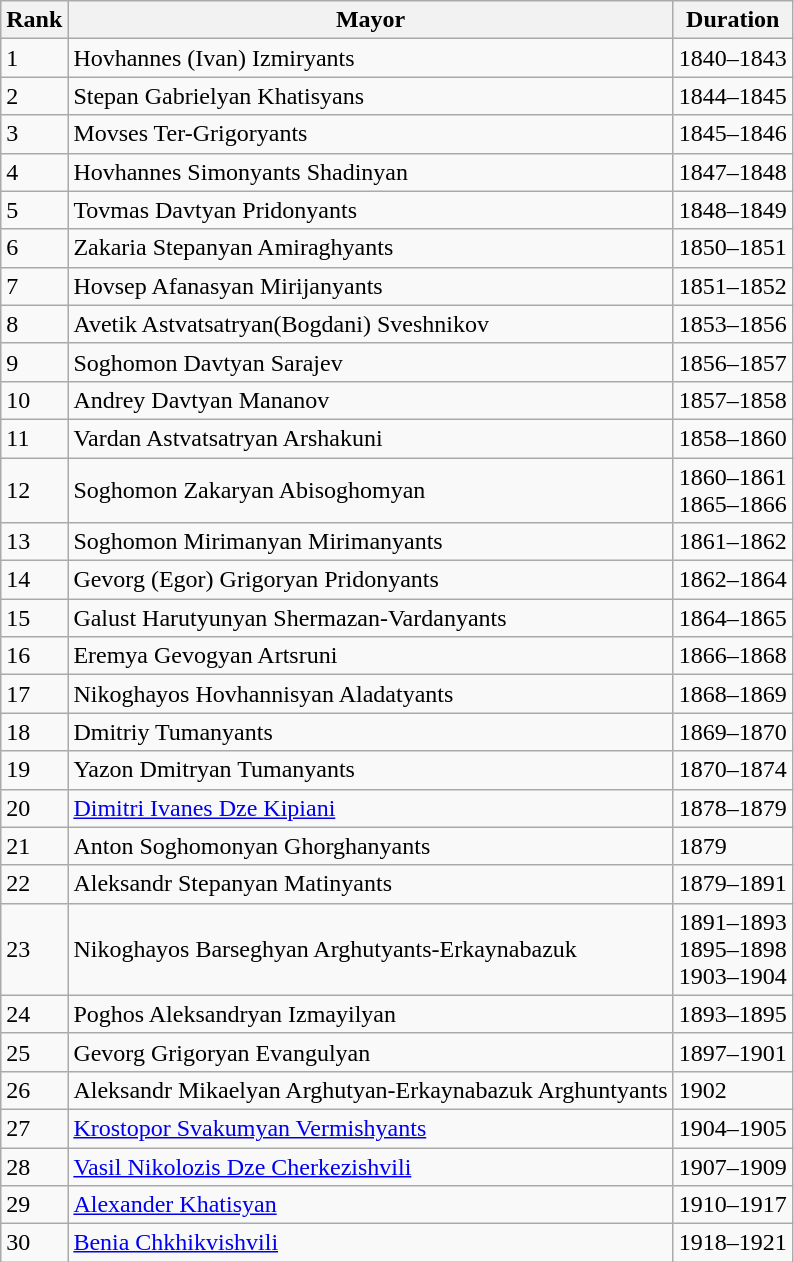<table class="wikitable">
<tr>
<th>Rank</th>
<th>Mayor</th>
<th>Duration</th>
</tr>
<tr>
<td>1</td>
<td>Hovhannes (Ivan) Izmiryants</td>
<td>1840–1843</td>
</tr>
<tr>
<td>2</td>
<td>Stepan Gabrielyan Khatisyans</td>
<td>1844–1845</td>
</tr>
<tr>
<td>3</td>
<td>Movses Ter-Grigoryants</td>
<td>1845–1846</td>
</tr>
<tr>
<td>4</td>
<td>Hovhannes Simonyants Shadinyan</td>
<td>1847–1848</td>
</tr>
<tr>
<td>5</td>
<td>Tovmas Davtyan Pridonyants</td>
<td>1848–1849</td>
</tr>
<tr>
<td>6</td>
<td>Zakaria Stepanyan Amiraghyants</td>
<td>1850–1851</td>
</tr>
<tr>
<td>7</td>
<td>Hovsep Afanasyan Mirijanyants</td>
<td>1851–1852</td>
</tr>
<tr>
<td>8</td>
<td>Avetik Astvatsatryan(Bogdani) Sveshnikov</td>
<td>1853–1856</td>
</tr>
<tr>
<td>9</td>
<td>Soghomon Davtyan Sarajev</td>
<td>1856–1857</td>
</tr>
<tr>
<td>10</td>
<td>Andrey Davtyan Mananov</td>
<td>1857–1858</td>
</tr>
<tr>
<td>11</td>
<td>Vardan Astvatsatryan Arshakuni</td>
<td>1858–1860</td>
</tr>
<tr>
<td>12</td>
<td>Soghomon Zakaryan Abisoghomyan</td>
<td>1860–1861 <br>1865–1866</td>
</tr>
<tr>
<td>13</td>
<td>Soghomon Mirimanyan Mirimanyants</td>
<td>1861–1862</td>
</tr>
<tr>
<td>14</td>
<td>Gevorg (Egor) Grigoryan Pridonyants</td>
<td>1862–1864</td>
</tr>
<tr>
<td>15</td>
<td>Galust Harutyunyan Shermazan-Vardanyants</td>
<td>1864–1865</td>
</tr>
<tr>
<td>16</td>
<td>Eremya Gevogyan Artsruni</td>
<td>1866–1868</td>
</tr>
<tr>
<td>17</td>
<td>Nikoghayos Hovhannisyan Aladatyants</td>
<td>1868–1869</td>
</tr>
<tr>
<td>18</td>
<td>Dmitriy Tumanyants</td>
<td>1869–1870</td>
</tr>
<tr>
<td>19</td>
<td>Yazon Dmitryan Tumanyants</td>
<td>1870–1874</td>
</tr>
<tr>
<td>20</td>
<td><a href='#'>Dimitri Ivanes Dze Kipiani</a></td>
<td>1878–1879</td>
</tr>
<tr>
<td>21</td>
<td>Anton Soghomonyan Ghorghanyants</td>
<td>1879</td>
</tr>
<tr>
<td>22</td>
<td>Aleksandr Stepanyan Matinyants</td>
<td>1879–1891</td>
</tr>
<tr>
<td>23</td>
<td>Nikoghayos Barseghyan Arghutyants-Erkaynabazuk</td>
<td>1891–1893 <br>1895–1898 <br>1903–1904</td>
</tr>
<tr>
<td>24</td>
<td>Poghos Aleksandryan Izmayilyan</td>
<td>1893–1895</td>
</tr>
<tr>
<td>25</td>
<td>Gevorg Grigoryan Evangulyan</td>
<td>1897–1901</td>
</tr>
<tr>
<td>26</td>
<td>Aleksandr Mikaelyan Arghutyan-Erkaynabazuk Arghuntyants</td>
<td>1902</td>
</tr>
<tr>
<td>27</td>
<td><a href='#'>Krostopor Svakumyan Vermishyants</a></td>
<td>1904–1905</td>
</tr>
<tr>
<td>28</td>
<td><a href='#'>Vasil Nikolozis Dze Cherkezishvili</a></td>
<td>1907–1909</td>
</tr>
<tr>
<td>29</td>
<td><a href='#'>Alexander Khatisyan</a></td>
<td>1910–1917</td>
</tr>
<tr>
<td>30</td>
<td><a href='#'>Benia Chkhikvishvili</a></td>
<td>1918–1921</td>
</tr>
</table>
